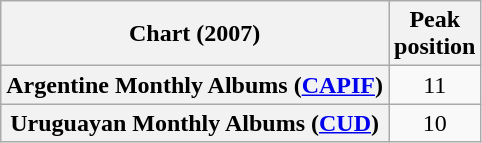<table class="wikitable sortable plainrowheaders" style="text-align:center;">
<tr>
<th scope="col">Chart (2007)</th>
<th scope="col">Peak<br>position</th>
</tr>
<tr>
<th scope="row">Argentine Monthly Albums (<a href='#'>CAPIF</a>)</th>
<td>11</td>
</tr>
<tr>
<th scope="row">Uruguayan Monthly Albums (<a href='#'>CUD</a>)</th>
<td>10</td>
</tr>
</table>
